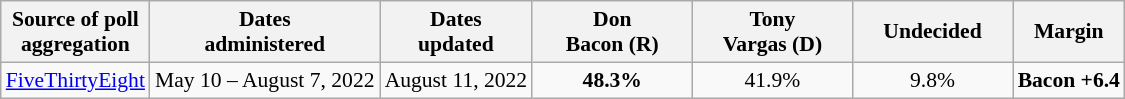<table class="wikitable sortable" style="text-align:center;font-size:90%;line-height:17px">
<tr>
<th>Source of poll<br>aggregation</th>
<th>Dates<br>administered</th>
<th>Dates<br>updated</th>
<th style="width:100px;">Don<br>Bacon (R)</th>
<th style="width:100px;">Tony<br>Vargas (D)</th>
<th style="width:100px;">Undecided<br></th>
<th>Margin</th>
</tr>
<tr>
<td><a href='#'>FiveThirtyEight</a></td>
<td>May 10 – August 7, 2022</td>
<td>August 11, 2022</td>
<td><strong>48.3%</strong></td>
<td>41.9%</td>
<td>9.8%</td>
<td><strong>Bacon +6.4</strong></td>
</tr>
</table>
